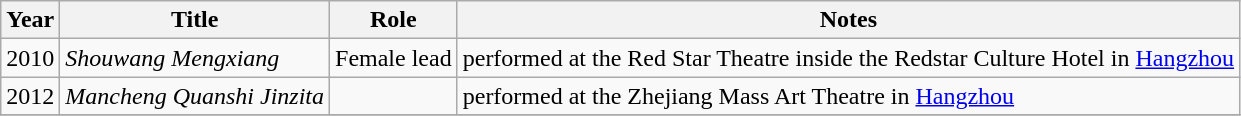<table class="wikitable sortable">
<tr>
<th>Year</th>
<th>Title</th>
<th>Role</th>
<th class="unsortable">Notes</th>
</tr>
<tr>
<td>2010</td>
<td><em>Shouwang Mengxiang</em><br></td>
<td>Female lead</td>
<td>performed at the Red Star Theatre inside the Redstar Culture Hotel in <a href='#'>Hangzhou</a></td>
</tr>
<tr>
<td>2012</td>
<td><em>Mancheng Quanshi Jinzita</em><br></td>
<td></td>
<td>performed at the Zhejiang Mass Art Theatre in <a href='#'>Hangzhou</a></td>
</tr>
<tr>
</tr>
</table>
